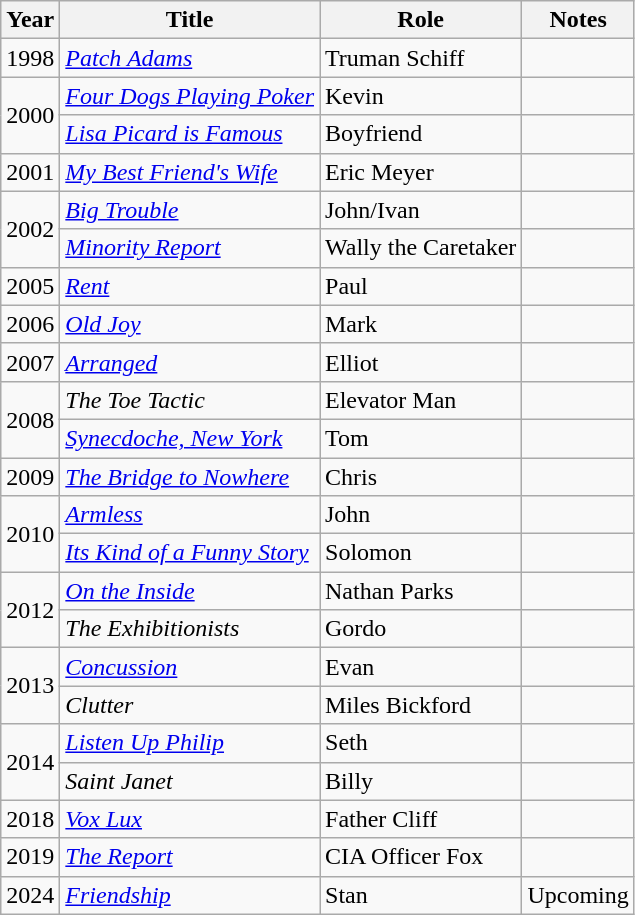<table class="wikitable sortable">
<tr>
<th>Year</th>
<th>Title</th>
<th>Role</th>
<th class="unsortable">Notes</th>
</tr>
<tr>
<td>1998</td>
<td><em><a href='#'>Patch Adams</a></em></td>
<td>Truman Schiff</td>
<td></td>
</tr>
<tr>
<td rowspan="2">2000</td>
<td><em><a href='#'>Four Dogs Playing Poker</a></em></td>
<td>Kevin</td>
<td></td>
</tr>
<tr>
<td><em><a href='#'>Lisa Picard is Famous</a></em></td>
<td>Boyfriend</td>
<td></td>
</tr>
<tr>
<td>2001</td>
<td><em><a href='#'>My Best Friend's Wife</a></em></td>
<td>Eric Meyer</td>
<td></td>
</tr>
<tr>
<td rowspan="2">2002</td>
<td><em><a href='#'>Big Trouble</a></em></td>
<td>John/Ivan</td>
<td></td>
</tr>
<tr>
<td><em><a href='#'>Minority Report</a></em></td>
<td>Wally the Caretaker</td>
<td></td>
</tr>
<tr>
<td>2005</td>
<td><em><a href='#'>Rent</a></em></td>
<td>Paul</td>
<td></td>
</tr>
<tr>
<td>2006</td>
<td><em><a href='#'>Old Joy</a></em></td>
<td>Mark</td>
<td></td>
</tr>
<tr>
<td>2007</td>
<td><em><a href='#'>Arranged</a></em></td>
<td>Elliot</td>
<td></td>
</tr>
<tr>
<td rowspan="2">2008</td>
<td><em>The Toe Tactic</em></td>
<td>Elevator Man</td>
<td></td>
</tr>
<tr>
<td><em><a href='#'>Synecdoche, New York</a></em></td>
<td>Tom</td>
<td></td>
</tr>
<tr>
<td>2009</td>
<td><em><a href='#'>The Bridge to Nowhere</a></em></td>
<td>Chris</td>
<td></td>
</tr>
<tr>
<td rowspan="2">2010</td>
<td><em><a href='#'>Armless</a></em></td>
<td>John</td>
<td></td>
</tr>
<tr>
<td><em><a href='#'>Its Kind of a Funny Story</a></em></td>
<td>Solomon</td>
<td></td>
</tr>
<tr>
<td rowspan="2">2012</td>
<td><em><a href='#'>On the Inside</a></em></td>
<td>Nathan Parks</td>
<td></td>
</tr>
<tr>
<td><em>The Exhibitionists</em></td>
<td>Gordo</td>
<td></td>
</tr>
<tr>
<td rowspan="2">2013</td>
<td><em><a href='#'>Concussion</a></em></td>
<td>Evan</td>
<td></td>
</tr>
<tr>
<td><em>Clutter</em></td>
<td>Miles Bickford</td>
<td></td>
</tr>
<tr>
<td rowspan="2">2014</td>
<td><em><a href='#'>Listen Up Philip</a></em></td>
<td>Seth</td>
<td></td>
</tr>
<tr>
<td><em>Saint Janet</em></td>
<td>Billy</td>
<td></td>
</tr>
<tr>
<td>2018</td>
<td><em><a href='#'>Vox Lux</a></em></td>
<td>Father Cliff</td>
<td></td>
</tr>
<tr>
<td>2019</td>
<td><em><a href='#'>The Report</a></em></td>
<td>CIA Officer Fox</td>
<td></td>
</tr>
<tr>
<td>2024</td>
<td><em><a href='#'>Friendship</a></em></td>
<td>Stan</td>
<td>Upcoming</td>
</tr>
</table>
